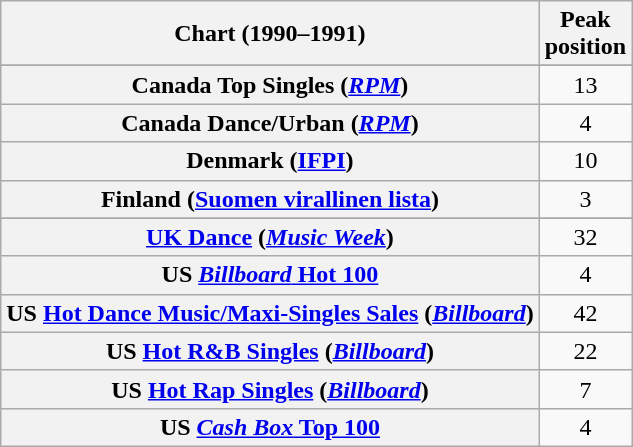<table class="wikitable sortable plainrowheaders" style="text-align:center">
<tr>
<th>Chart (1990–1991)</th>
<th>Peak<br>position</th>
</tr>
<tr>
</tr>
<tr>
</tr>
<tr>
</tr>
<tr>
<th scope="row">Canada Top Singles (<em><a href='#'>RPM</a></em>)</th>
<td>13</td>
</tr>
<tr>
<th scope="row">Canada Dance/Urban (<em><a href='#'>RPM</a></em>)</th>
<td>4</td>
</tr>
<tr>
<th scope="row">Denmark (<a href='#'>IFPI</a>)</th>
<td>10</td>
</tr>
<tr>
<th scope="row">Finland (<a href='#'>Suomen virallinen lista</a>)</th>
<td>3</td>
</tr>
<tr>
</tr>
<tr>
</tr>
<tr>
</tr>
<tr>
</tr>
<tr>
</tr>
<tr>
</tr>
<tr>
</tr>
<tr>
<th scope="row"><a href='#'>UK Dance</a> (<em><a href='#'>Music Week</a></em>)</th>
<td>32</td>
</tr>
<tr>
<th scope="row">US <a href='#'><em>Billboard</em> Hot 100</a></th>
<td>4</td>
</tr>
<tr>
<th scope="row">US <a href='#'>Hot Dance Music/Maxi-Singles Sales</a> (<em><a href='#'>Billboard</a></em>)</th>
<td>42</td>
</tr>
<tr>
<th scope="row">US <a href='#'>Hot R&B Singles</a> (<em><a href='#'>Billboard</a></em>)</th>
<td>22</td>
</tr>
<tr>
<th scope="row">US <a href='#'>Hot Rap Singles</a> (<em><a href='#'>Billboard</a></em>)</th>
<td>7</td>
</tr>
<tr>
<th scope="row">US <a href='#'><em>Cash Box</em> Top 100</a></th>
<td>4</td>
</tr>
</table>
